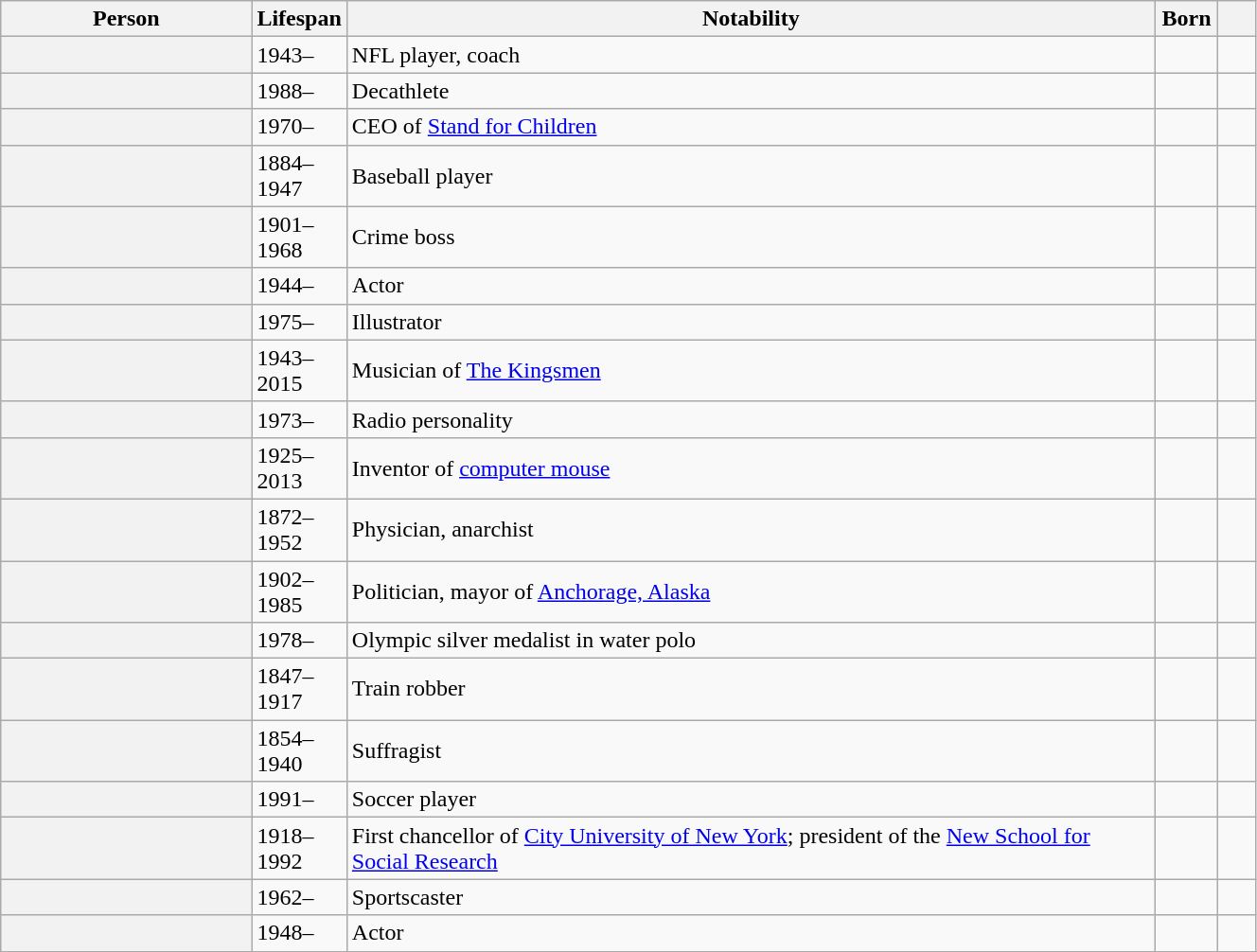<table class="wikitable plainrowheaders sortable" style="margin-right: 0; width:70%;">
<tr>
<th scope="col" width="20%">Person</th>
<th scope="col" width="6%">Lifespan</th>
<th scope="col">Notability</th>
<th scope="col" width="5%">Born</th>
<th scope="col" class="unsortable" width="3%"></th>
</tr>
<tr>
<th scope="row"></th>
<td>1943–</td>
<td>NFL player, coach</td>
<td></td>
<td style="text-align:center;"></td>
</tr>
<tr>
<th scope="row"></th>
<td>1988–</td>
<td>Decathlete</td>
<td></td>
<td style="text-align:center;"></td>
</tr>
<tr>
<th scope="row"></th>
<td>1970–</td>
<td>CEO of <a href='#'>Stand for Children</a></td>
<td></td>
<td style="text-align:center;"></td>
</tr>
<tr>
<th scope="row"></th>
<td>1884–1947</td>
<td>Baseball player</td>
<td></td>
<td style="text-align:center;"></td>
</tr>
<tr>
<th scope="row"></th>
<td>1901–1968</td>
<td>Crime boss</td>
<td></td>
<td style="text-align:center;"></td>
</tr>
<tr>
<th scope="row"></th>
<td>1944–</td>
<td>Actor</td>
<td></td>
<td style="text-align:center;"></td>
</tr>
<tr>
<th scope="row"></th>
<td>1975–</td>
<td>Illustrator</td>
<td></td>
<td style="text-align:center;"></td>
</tr>
<tr>
<th scope="row"></th>
<td>1943–2015</td>
<td>Musician of <a href='#'>The Kingsmen</a></td>
<td></td>
<td style="text-align:center;"></td>
</tr>
<tr>
<th scope="row"></th>
<td>1973–</td>
<td>Radio personality</td>
<td></td>
<td style="text-align:center;"></td>
</tr>
<tr>
<th scope="row"></th>
<td>1925–2013</td>
<td>Inventor of <a href='#'>computer mouse</a></td>
<td></td>
<td style="text-align:center;"></td>
</tr>
<tr>
<th scope="row"></th>
<td>1872–1952</td>
<td>Physician, anarchist</td>
<td></td>
<td style="text-align:center;"></td>
</tr>
<tr>
<th scope="row"></th>
<td>1902–1985</td>
<td>Politician, mayor of <a href='#'>Anchorage, Alaska</a></td>
<td></td>
<td style="text-align:center;"></td>
</tr>
<tr>
<th scope="row"></th>
<td>1978–</td>
<td>Olympic silver medalist in water polo</td>
<td></td>
<td style="text-align:center;"></td>
</tr>
<tr>
<th scope="row"></th>
<td>1847–1917</td>
<td>Train robber</td>
<td></td>
<td style="text-align:center;"></td>
</tr>
<tr>
<th scope="row"></th>
<td>1854–1940</td>
<td>Suffragist</td>
<td></td>
<td style="text-align:center;"></td>
</tr>
<tr>
<th scope="row"></th>
<td>1991–</td>
<td>Soccer player</td>
<td></td>
<td style="text-align:center;"></td>
</tr>
<tr>
<th scope="row"></th>
<td>1918–1992</td>
<td>First chancellor of <a href='#'>City University of New York</a>; president of the <a href='#'>New School for Social Research</a></td>
<td></td>
<td style="text-align:center;"></td>
</tr>
<tr>
<th scope="row"></th>
<td>1962–</td>
<td>Sportscaster</td>
<td></td>
<td style="text-align:center;"></td>
</tr>
<tr>
<th scope="row"></th>
<td>1948–</td>
<td>Actor</td>
<td></td>
<td style="text-align:center;"></td>
</tr>
<tr>
</tr>
</table>
